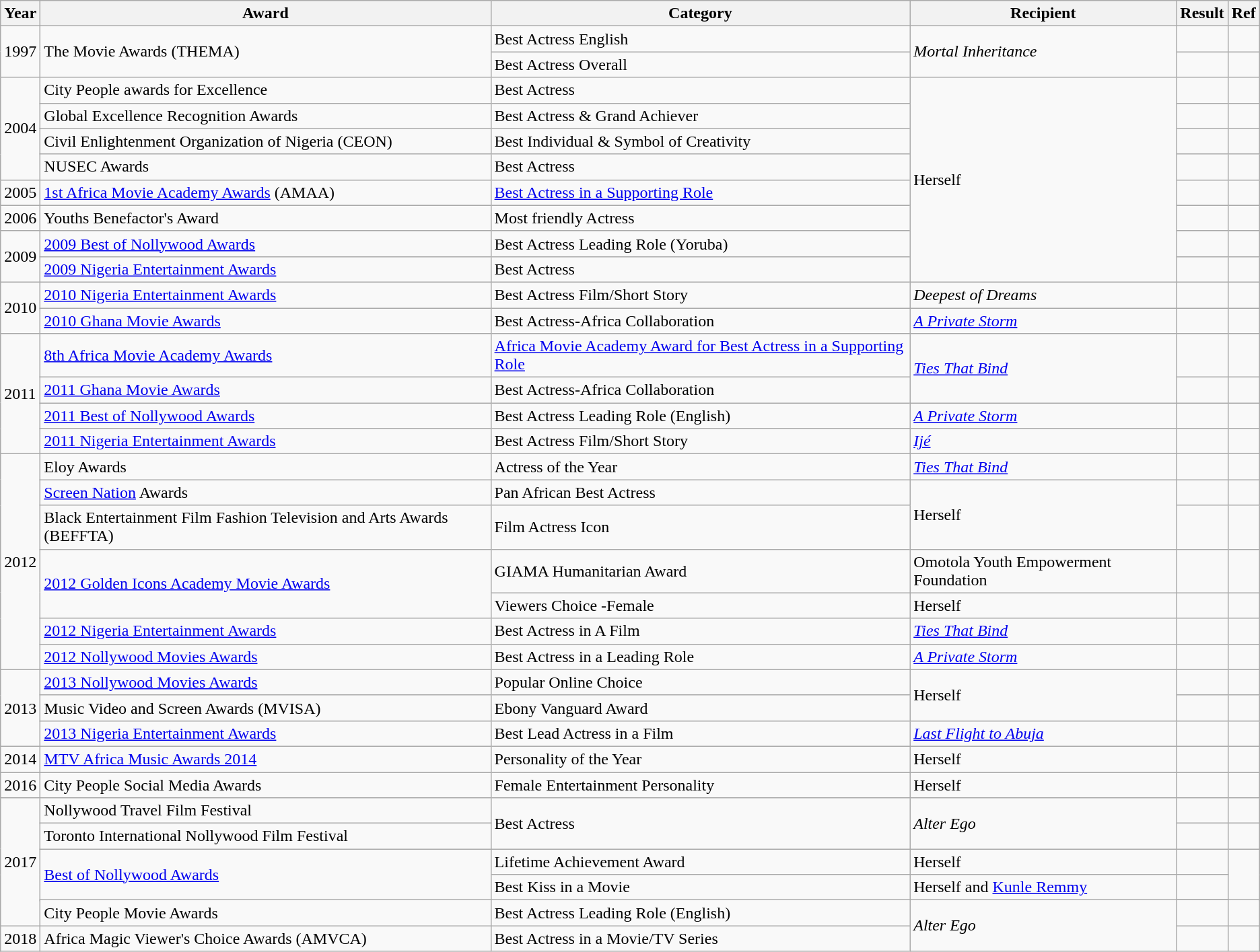<table class="wikitable plainrowheaders sortable">
<tr>
<th>Year</th>
<th>Award</th>
<th>Category</th>
<th>Recipient</th>
<th>Result</th>
<th>Ref</th>
</tr>
<tr>
<td rowspan=2>1997</td>
<td rowspan=2>The Movie Awards (THEMA)</td>
<td>Best Actress English</td>
<td rowspan=2><em>Mortal Inheritance</em></td>
<td></td>
<td></td>
</tr>
<tr>
<td>Best Actress Overall</td>
<td></td>
<td></td>
</tr>
<tr>
<td rowspan="4">2004</td>
<td>City People awards for Excellence</td>
<td>Best Actress</td>
<td rowspan=8>Herself</td>
<td></td>
<td></td>
</tr>
<tr>
<td>Global Excellence Recognition Awards</td>
<td>Best Actress & Grand Achiever</td>
<td></td>
<td></td>
</tr>
<tr>
<td>Civil Enlightenment Organization of Nigeria (CEON)</td>
<td>Best Individual & Symbol of Creativity</td>
<td></td>
<td></td>
</tr>
<tr>
<td>NUSEC Awards</td>
<td>Best Actress</td>
<td></td>
<td></td>
</tr>
<tr>
<td>2005</td>
<td><a href='#'>1st Africa Movie Academy Awards</a> (AMAA)</td>
<td><a href='#'>Best Actress in a Supporting Role</a></td>
<td></td>
<td></td>
</tr>
<tr>
<td>2006</td>
<td>Youths Benefactor's Award</td>
<td>Most friendly Actress</td>
<td></td>
<td></td>
</tr>
<tr>
<td rowspan=2>2009</td>
<td><a href='#'>2009 Best of Nollywood Awards</a></td>
<td>Best Actress Leading Role (Yoruba)</td>
<td></td>
<td></td>
</tr>
<tr>
<td><a href='#'>2009 Nigeria Entertainment Awards</a></td>
<td>Best Actress</td>
<td></td>
<td></td>
</tr>
<tr>
<td rowspan=2>2010</td>
<td><a href='#'>2010 Nigeria Entertainment Awards</a></td>
<td>Best Actress Film/Short Story</td>
<td><em>Deepest of Dreams</em></td>
<td></td>
<td></td>
</tr>
<tr>
<td><a href='#'>2010 Ghana Movie Awards</a></td>
<td>Best Actress-Africa Collaboration</td>
<td><em><a href='#'>A Private Storm</a></em></td>
<td></td>
<td></td>
</tr>
<tr>
<td rowspan=4>2011</td>
<td><a href='#'>8th Africa Movie Academy Awards</a></td>
<td><a href='#'>Africa Movie Academy Award for Best Actress in a Supporting Role</a></td>
<td rowspan=2><a href='#'><em>Ties That Bind</em></a></td>
<td></td>
<td></td>
</tr>
<tr>
<td><a href='#'>2011 Ghana Movie Awards</a></td>
<td>Best Actress-Africa Collaboration</td>
<td></td>
<td></td>
</tr>
<tr>
<td><a href='#'>2011 Best of Nollywood Awards</a></td>
<td>Best Actress Leading Role (English)</td>
<td><em><a href='#'>A Private Storm</a></em></td>
<td></td>
<td></td>
</tr>
<tr>
<td><a href='#'>2011 Nigeria Entertainment Awards</a></td>
<td>Best Actress Film/Short Story</td>
<td><em><a href='#'>Ijé</a></em></td>
<td></td>
<td></td>
</tr>
<tr>
<td rowspan="7">2012</td>
<td>Eloy Awards</td>
<td>Actress of the Year</td>
<td><a href='#'><em>Ties That Bind</em></a></td>
<td></td>
<td></td>
</tr>
<tr>
<td><a href='#'>Screen Nation</a> Awards</td>
<td>Pan African Best Actress</td>
<td rowspan=2>Herself</td>
<td></td>
<td></td>
</tr>
<tr>
<td>Black Entertainment Film Fashion Television and Arts Awards (BEFFTA)</td>
<td>Film Actress Icon</td>
<td></td>
<td></td>
</tr>
<tr>
<td rowspan=2><a href='#'>2012 Golden Icons Academy Movie Awards</a></td>
<td>GIAMA Humanitarian Award</td>
<td>Omotola Youth Empowerment Foundation</td>
<td></td>
<td></td>
</tr>
<tr>
<td>Viewers Choice -Female</td>
<td>Herself</td>
<td></td>
<td></td>
</tr>
<tr>
<td><a href='#'>2012 Nigeria Entertainment Awards</a></td>
<td>Best Actress in A Film</td>
<td><a href='#'><em>Ties That Bind</em></a></td>
<td></td>
<td></td>
</tr>
<tr>
<td><a href='#'>2012 Nollywood Movies Awards</a></td>
<td>Best Actress in a Leading Role</td>
<td><em><a href='#'>A Private Storm</a></em></td>
<td></td>
<td></td>
</tr>
<tr>
<td rowspan="3">2013</td>
<td><a href='#'>2013 Nollywood Movies Awards</a></td>
<td>Popular Online Choice</td>
<td rowspan=2>Herself</td>
<td></td>
<td></td>
</tr>
<tr>
<td>Music Video and Screen Awards (MVISA)</td>
<td>Ebony Vanguard Award</td>
<td></td>
<td></td>
</tr>
<tr>
<td><a href='#'>2013 Nigeria Entertainment Awards</a></td>
<td>Best Lead Actress in a Film</td>
<td><em><a href='#'>Last Flight to Abuja</a></em></td>
<td></td>
<td></td>
</tr>
<tr>
<td>2014</td>
<td><a href='#'>MTV Africa Music Awards 2014</a></td>
<td>Personality of the Year</td>
<td>Herself</td>
<td></td>
<td></td>
</tr>
<tr>
<td>2016</td>
<td>City People Social Media Awards</td>
<td>Female Entertainment Personality</td>
<td>Herself</td>
<td></td>
<td></td>
</tr>
<tr>
<td rowspan="6">2017</td>
<td>Nollywood Travel Film Festival</td>
<td rowspan=2>Best Actress</td>
<td rowspan="2"><em>Alter Ego</em></td>
<td></td>
<td></td>
</tr>
<tr>
<td>Toronto International Nollywood Film Festival</td>
<td></td>
<td></td>
</tr>
<tr>
<td rowspan="3"><a href='#'>Best of Nollywood Awards</a></td>
<td>Lifetime Achievement Award</td>
<td>Herself</td>
<td></td>
<td rowspan="3"></td>
</tr>
<tr>
<td>Best Kiss in a Movie</td>
<td>Herself and <a href='#'>Kunle Remmy</a></td>
<td></td>
</tr>
<tr>
<td rowspan="2">Best Actress Leading Role (English)</td>
<td rowspan="3"><em>Alter Ego</em></td>
</tr>
<tr>
<td>City People Movie Awards</td>
<td></td>
<td></td>
</tr>
<tr>
<td>2018</td>
<td>Africa Magic Viewer's Choice Awards (AMVCA)</td>
<td>Best Actress in a Movie/TV Series</td>
<td></td>
<td></td>
</tr>
</table>
